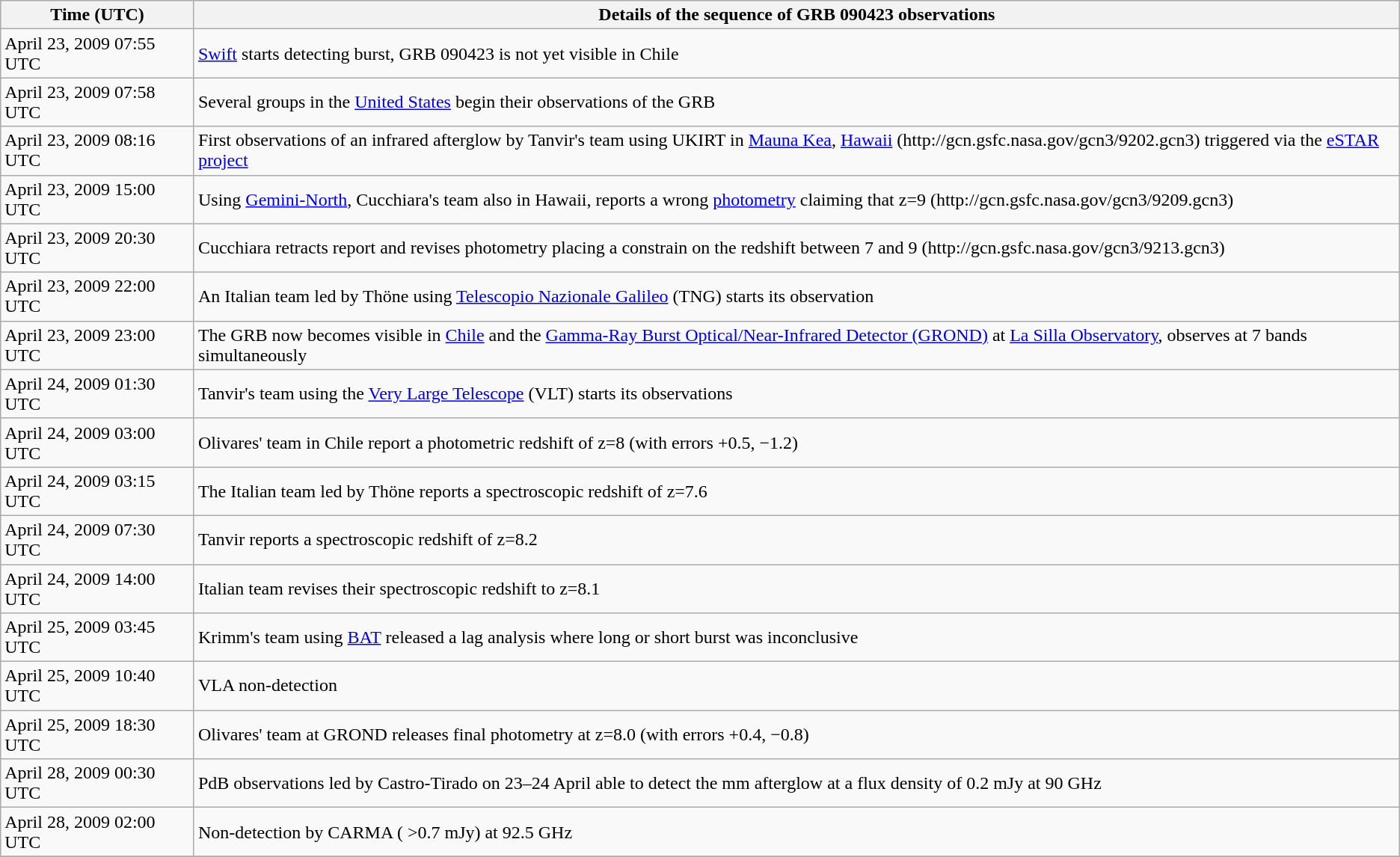<table class="wikitable">
<tr>
<th>Time (UTC)</th>
<th>Details of the sequence of GRB 090423 observations</th>
</tr>
<tr>
<td>April 23, 2009 07:55 UTC</td>
<td><a href='#'>Swift</a> starts detecting burst, GRB 090423 is not yet visible in Chile</td>
</tr>
<tr>
<td>April 23, 2009 07:58 UTC</td>
<td>Several groups in the <a href='#'>United States</a> begin their observations of the GRB</td>
</tr>
<tr>
<td>April 23, 2009 08:16 UTC</td>
<td>First observations of an infrared afterglow by Tanvir's team using UKIRT in <a href='#'>Mauna Kea</a>, <a href='#'>Hawaii</a> (http://gcn.gsfc.nasa.gov/gcn3/9202.gcn3) triggered via the <a href='#'>eSTAR project</a></td>
</tr>
<tr>
<td>April 23, 2009 15:00 UTC</td>
<td>Using <a href='#'>Gemini-North</a>, Cucchiara's team also in Hawaii, reports a wrong <a href='#'>photometry</a> claiming that z=9 (http://gcn.gsfc.nasa.gov/gcn3/9209.gcn3)</td>
</tr>
<tr>
<td>April 23, 2009 20:30 UTC</td>
<td>Cucchiara retracts report and revises photometry placing a constrain on the redshift between 7 and 9 (http://gcn.gsfc.nasa.gov/gcn3/9213.gcn3)</td>
</tr>
<tr>
<td>April 23, 2009 22:00 UTC</td>
<td>An Italian team led by Thöne using <a href='#'>Telescopio Nazionale Galileo</a> (TNG) starts its observation</td>
</tr>
<tr>
<td>April 23, 2009 23:00 UTC</td>
<td>The GRB now becomes visible in <a href='#'>Chile</a> and the <a href='#'>Gamma-Ray Burst Optical/Near-Infrared Detector (GROND)</a> at <a href='#'>La Silla Observatory</a>, observes at 7 bands simultaneously</td>
</tr>
<tr>
<td>April 24, 2009 01:30 UTC</td>
<td>Tanvir's team using the <a href='#'>Very Large Telescope</a> (VLT) starts its observations</td>
</tr>
<tr>
<td>April 24, 2009 03:00 UTC</td>
<td>Olivares' team in Chile report a photometric redshift of z=8 (with errors +0.5, −1.2)</td>
</tr>
<tr>
<td>April 24, 2009 03:15 UTC</td>
<td>The Italian team led by Thöne reports a spectroscopic redshift of z=7.6</td>
</tr>
<tr>
<td>April 24, 2009 07:30 UTC</td>
<td>Tanvir reports a spectroscopic redshift of z=8.2</td>
</tr>
<tr>
<td>April 24, 2009 14:00 UTC</td>
<td>Italian team revises their spectroscopic redshift to z=8.1</td>
</tr>
<tr>
<td>April 25, 2009 03:45 UTC</td>
<td>Krimm's team using <a href='#'>BAT</a> released a lag analysis where long or short burst was inconclusive</td>
</tr>
<tr>
<td>April 25, 2009 10:40 UTC</td>
<td>VLA non-detection</td>
</tr>
<tr>
<td>April 25, 2009 18:30 UTC</td>
<td>Olivares' team at GROND releases final photometry at z=8.0 (with errors +0.4, −0.8)</td>
</tr>
<tr>
<td>April 28, 2009 00:30 UTC</td>
<td>PdB observations led by Castro-Tirado on 23–24 April able to detect the mm afterglow at a flux density of 0.2 mJy at 90 GHz</td>
</tr>
<tr>
<td>April 28, 2009 02:00 UTC</td>
<td>Non-detection by CARMA ( >0.7 mJy) at 92.5 GHz</td>
</tr>
<tr>
</tr>
</table>
